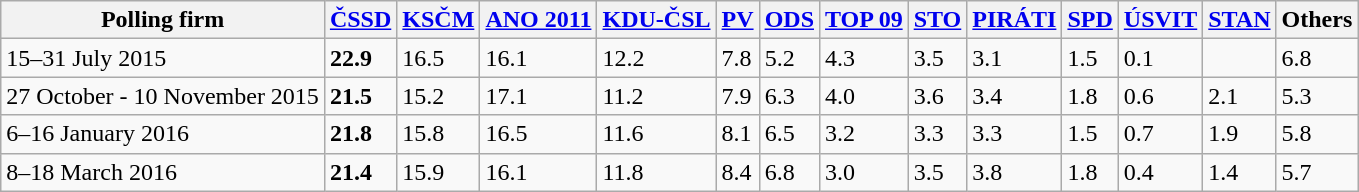<table class="wikitable">
<tr>
<th>Polling firm</th>
<th><a href='#'>ČSSD</a></th>
<th><a href='#'>KSČM</a></th>
<th><a href='#'>ANO 2011</a></th>
<th><a href='#'>KDU-ČSL</a></th>
<th><a href='#'>PV</a></th>
<th><a href='#'>ODS</a></th>
<th><a href='#'>TOP 09</a></th>
<th><a href='#'>STO</a></th>
<th><a href='#'>PIRÁTI</a></th>
<th><a href='#'>SPD</a></th>
<th><a href='#'>ÚSVIT</a></th>
<th><a href='#'>STAN</a></th>
<th>Others</th>
</tr>
<tr>
<td> 15–31 July 2015</td>
<td><strong>22.9</strong></td>
<td>16.5</td>
<td>16.1</td>
<td>12.2</td>
<td>7.8</td>
<td>5.2</td>
<td>4.3</td>
<td>3.5</td>
<td>3.1</td>
<td>1.5</td>
<td>0.1</td>
<td></td>
<td>6.8</td>
</tr>
<tr>
<td> 27  October - 10 November 2015</td>
<td><strong>21.5</strong></td>
<td>15.2</td>
<td>17.1</td>
<td>11.2</td>
<td>7.9</td>
<td>6.3</td>
<td>4.0</td>
<td>3.6</td>
<td>3.4</td>
<td>1.8</td>
<td>0.6</td>
<td>2.1</td>
<td>5.3</td>
</tr>
<tr>
<td> 6–16 January 2016</td>
<td><strong>21.8</strong></td>
<td>15.8</td>
<td>16.5</td>
<td>11.6</td>
<td>8.1</td>
<td>6.5</td>
<td>3.2</td>
<td>3.3</td>
<td>3.3</td>
<td>1.5</td>
<td>0.7</td>
<td>1.9</td>
<td>5.8</td>
</tr>
<tr>
<td> 8–18 March 2016</td>
<td><strong>21.4</strong></td>
<td>15.9</td>
<td>16.1</td>
<td>11.8</td>
<td>8.4</td>
<td>6.8</td>
<td>3.0</td>
<td>3.5</td>
<td>3.8</td>
<td>1.8</td>
<td>0.4</td>
<td>1.4</td>
<td>5.7</td>
</tr>
</table>
